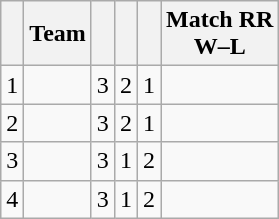<table class="wikitable">
<tr>
<th -Pos></th>
<th>Team</th>
<th Played></th>
<th Won></th>
<th Lost></th>
<th>Match RR <br>W–L</th>
</tr>
<tr>
<td>1</td>
<td><strong></strong></td>
<td>3</td>
<td>2</td>
<td>1</td>
<td></td>
</tr>
<tr>
<td>2</td>
<td></td>
<td>3</td>
<td>2</td>
<td>1</td>
<td></td>
</tr>
<tr>
<td>3</td>
<td></td>
<td>3</td>
<td>1</td>
<td>2</td>
<td></td>
</tr>
<tr>
<td>4</td>
<td></td>
<td>3</td>
<td>1</td>
<td>2</td>
<td></td>
</tr>
</table>
